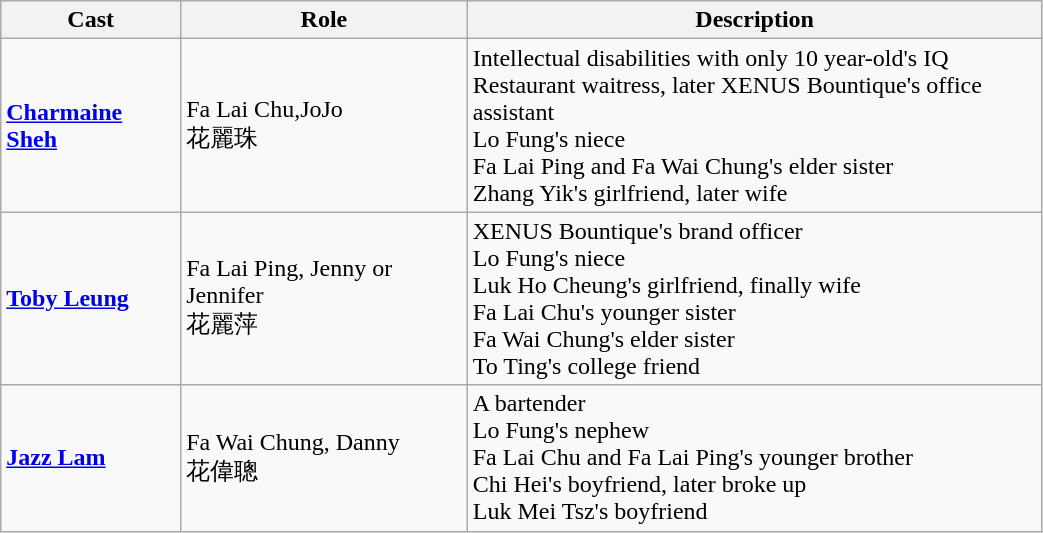<table class="wikitable" style="width:55%;">
<tr>
<th>Cast</th>
<th>Role</th>
<th>Description</th>
</tr>
<tr>
<td><strong><a href='#'>Charmaine Sheh</a></strong></td>
<td>Fa Lai Chu,JoJo<br>花麗珠</td>
<td>Intellectual disabilities with only 10 year-old's IQ<br>Restaurant waitress, later XENUS Bountique's office assistant<br>Lo Fung's niece<br>Fa Lai Ping and Fa Wai Chung's elder sister<br>Zhang Yik's girlfriend, later wife</td>
</tr>
<tr>
<td><strong><a href='#'>Toby Leung</a></strong></td>
<td>Fa Lai Ping, Jenny or Jennifer <br>花麗萍</td>
<td>XENUS Bountique's brand officer<br>Lo Fung's niece<br>Luk Ho Cheung's girlfriend, finally wife<br>Fa Lai Chu's younger sister<br>Fa Wai Chung's elder sister<br>To Ting's college friend</td>
</tr>
<tr>
<td><strong><a href='#'>Jazz Lam</a></strong></td>
<td>Fa Wai Chung, Danny<br>花偉聰</td>
<td>A bartender<br>Lo Fung's nephew<br>Fa Lai Chu and Fa Lai Ping's younger brother<br>Chi Hei's boyfriend, later broke up<br>Luk Mei Tsz's boyfriend</td>
</tr>
</table>
